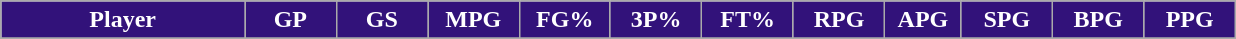<table class="wikitable sortable" style="text-align:center;">
<tr>
<th style="background:#32127A;color:white;" width="16%">Player</th>
<th style="background:#32127A;color:white;" width="6%">GP</th>
<th style="background:#32127A;color:white;" width="6%">GS</th>
<th style="background:#32127A;color:white;" width="6%">MPG</th>
<th style="background:#32127A;color:white;" width="6%">FG%</th>
<th style="background:#32127A;color:white;" width="6%">3P%</th>
<th style="background:#32127A;color:white;" width="6%">FT%</th>
<th style="background:#32127A;color:white;" width="6%">RPG</th>
<th style="background:#32127A;color:white;" width="5%">APG</th>
<th style="background:#32127A;color:white;" width="6%">SPG</th>
<th style="background:#32127A;color:white;" width="6%">BPG</th>
<th style="background:#32127A;color:white;" width="6%">PPG</th>
</tr>
<tr>
</tr>
</table>
